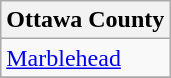<table class="wikitable">
<tr>
<th>Ottawa County</th>
</tr>
<tr>
<td><a href='#'>Marblehead</a></td>
</tr>
<tr>
</tr>
</table>
